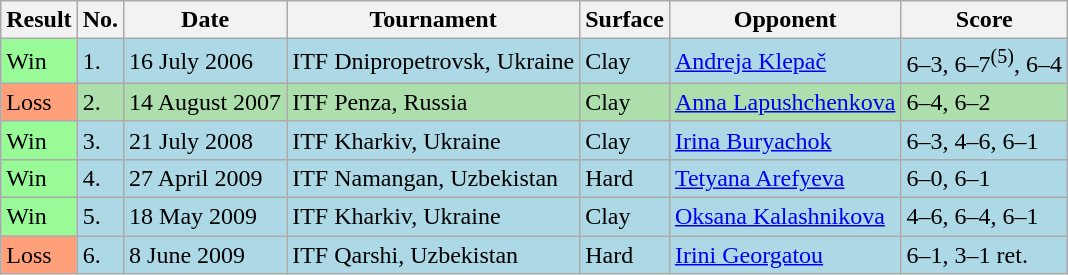<table class="sortable wikitable">
<tr>
<th>Result</th>
<th>No.</th>
<th>Date</th>
<th>Tournament</th>
<th>Surface</th>
<th>Opponent</th>
<th class="unsortable">Score</th>
</tr>
<tr style="background:lightblue;">
<td bgcolor="98FB98">Win</td>
<td>1.</td>
<td>16 July 2006</td>
<td>ITF Dnipropetrovsk, Ukraine</td>
<td>Clay</td>
<td> <a href='#'>Andreja Klepač</a></td>
<td>6–3, 6–7<sup>(5)</sup>, 6–4</td>
</tr>
<tr style="background:#addfad;">
<td bgcolor="FFA07A">Loss</td>
<td>2.</td>
<td>14 August 2007</td>
<td>ITF Penza, Russia</td>
<td>Clay</td>
<td> <a href='#'>Anna Lapushchenkova</a></td>
<td>6–4, 6–2</td>
</tr>
<tr style="background:lightblue;">
<td bgcolor="98FB98">Win</td>
<td>3.</td>
<td>21 July 2008</td>
<td>ITF Kharkiv, Ukraine</td>
<td>Clay</td>
<td> <a href='#'>Irina Buryachok</a></td>
<td>6–3, 4–6, 6–1</td>
</tr>
<tr style="background:lightblue;">
<td bgcolor="98FB98">Win</td>
<td>4.</td>
<td>27 April 2009</td>
<td>ITF Namangan, Uzbekistan</td>
<td>Hard</td>
<td> <a href='#'>Tetyana Arefyeva</a></td>
<td>6–0, 6–1</td>
</tr>
<tr style="background:lightblue;">
<td bgcolor="98FB98">Win</td>
<td>5.</td>
<td>18 May 2009</td>
<td>ITF Kharkiv, Ukraine</td>
<td>Clay</td>
<td> <a href='#'>Oksana Kalashnikova</a></td>
<td>4–6, 6–4, 6–1</td>
</tr>
<tr style="background:lightblue;">
<td bgcolor="FFA07A">Loss</td>
<td>6.</td>
<td>8 June 2009</td>
<td>ITF Qarshi, Uzbekistan</td>
<td>Hard</td>
<td> <a href='#'>Irini Georgatou</a></td>
<td>6–1, 3–1 ret.</td>
</tr>
</table>
